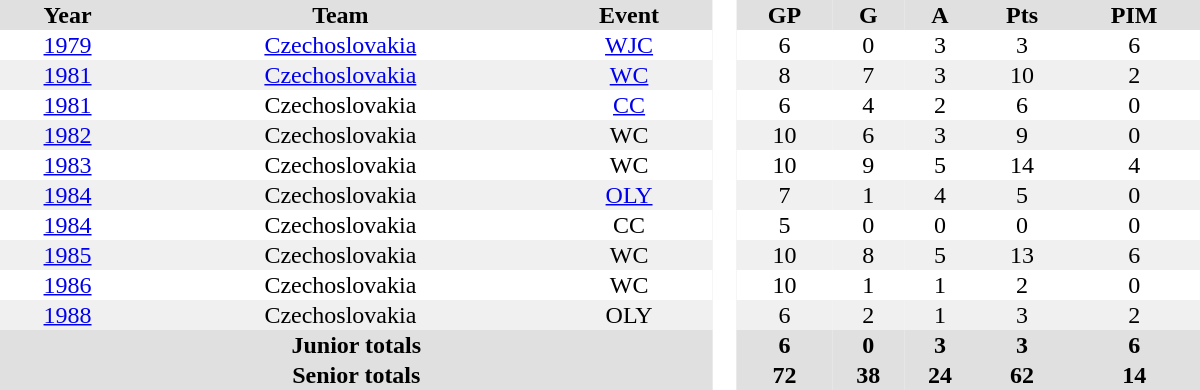<table border="0" cellpadding="1" cellspacing="0" style="text-align:center; width:50em">
<tr ALIGN="center" bgcolor="#e0e0e0">
<th>Year</th>
<th>Team</th>
<th>Event</th>
<th rowspan="99" bgcolor="#ffffff"> </th>
<th>GP</th>
<th>G</th>
<th>A</th>
<th>Pts</th>
<th>PIM</th>
</tr>
<tr>
<td><a href='#'>1979</a></td>
<td><a href='#'>Czechoslovakia</a></td>
<td><a href='#'>WJC</a></td>
<td>6</td>
<td>0</td>
<td>3</td>
<td>3</td>
<td>6</td>
</tr>
<tr bgcolor="#f0f0f0">
<td><a href='#'>1981</a></td>
<td><a href='#'>Czechoslovakia</a></td>
<td><a href='#'>WC</a></td>
<td>8</td>
<td>7</td>
<td>3</td>
<td>10</td>
<td>2</td>
</tr>
<tr>
<td><a href='#'>1981</a></td>
<td>Czechoslovakia</td>
<td><a href='#'>CC</a></td>
<td>6</td>
<td>4</td>
<td>2</td>
<td>6</td>
<td>0</td>
</tr>
<tr bgcolor="#f0f0f0">
<td><a href='#'>1982</a></td>
<td>Czechoslovakia</td>
<td>WC</td>
<td>10</td>
<td>6</td>
<td>3</td>
<td>9</td>
<td>0</td>
</tr>
<tr>
<td><a href='#'>1983</a></td>
<td>Czechoslovakia</td>
<td>WC</td>
<td>10</td>
<td>9</td>
<td>5</td>
<td>14</td>
<td>4</td>
</tr>
<tr bgcolor="#f0f0f0">
<td><a href='#'>1984</a></td>
<td>Czechoslovakia</td>
<td><a href='#'>OLY</a></td>
<td>7</td>
<td>1</td>
<td>4</td>
<td>5</td>
<td>0</td>
</tr>
<tr>
<td><a href='#'>1984</a></td>
<td>Czechoslovakia</td>
<td>CC</td>
<td>5</td>
<td>0</td>
<td>0</td>
<td>0</td>
<td>0</td>
</tr>
<tr bgcolor="#f0f0f0">
<td><a href='#'>1985</a></td>
<td>Czechoslovakia</td>
<td>WC</td>
<td>10</td>
<td>8</td>
<td>5</td>
<td>13</td>
<td>6</td>
</tr>
<tr>
<td><a href='#'>1986</a></td>
<td>Czechoslovakia</td>
<td>WC</td>
<td>10</td>
<td>1</td>
<td>1</td>
<td>2</td>
<td>0</td>
</tr>
<tr bgcolor="#f0f0f0">
<td><a href='#'>1988</a></td>
<td>Czechoslovakia</td>
<td>OLY</td>
<td>6</td>
<td>2</td>
<td>1</td>
<td>3</td>
<td>2</td>
</tr>
<tr bgcolor="#e0e0e0">
<th colspan=3>Junior totals</th>
<th>6</th>
<th>0</th>
<th>3</th>
<th>3</th>
<th>6</th>
</tr>
<tr bgcolor="#e0e0e0">
<th colspan=3>Senior totals</th>
<th>72</th>
<th>38</th>
<th>24</th>
<th>62</th>
<th>14</th>
</tr>
</table>
